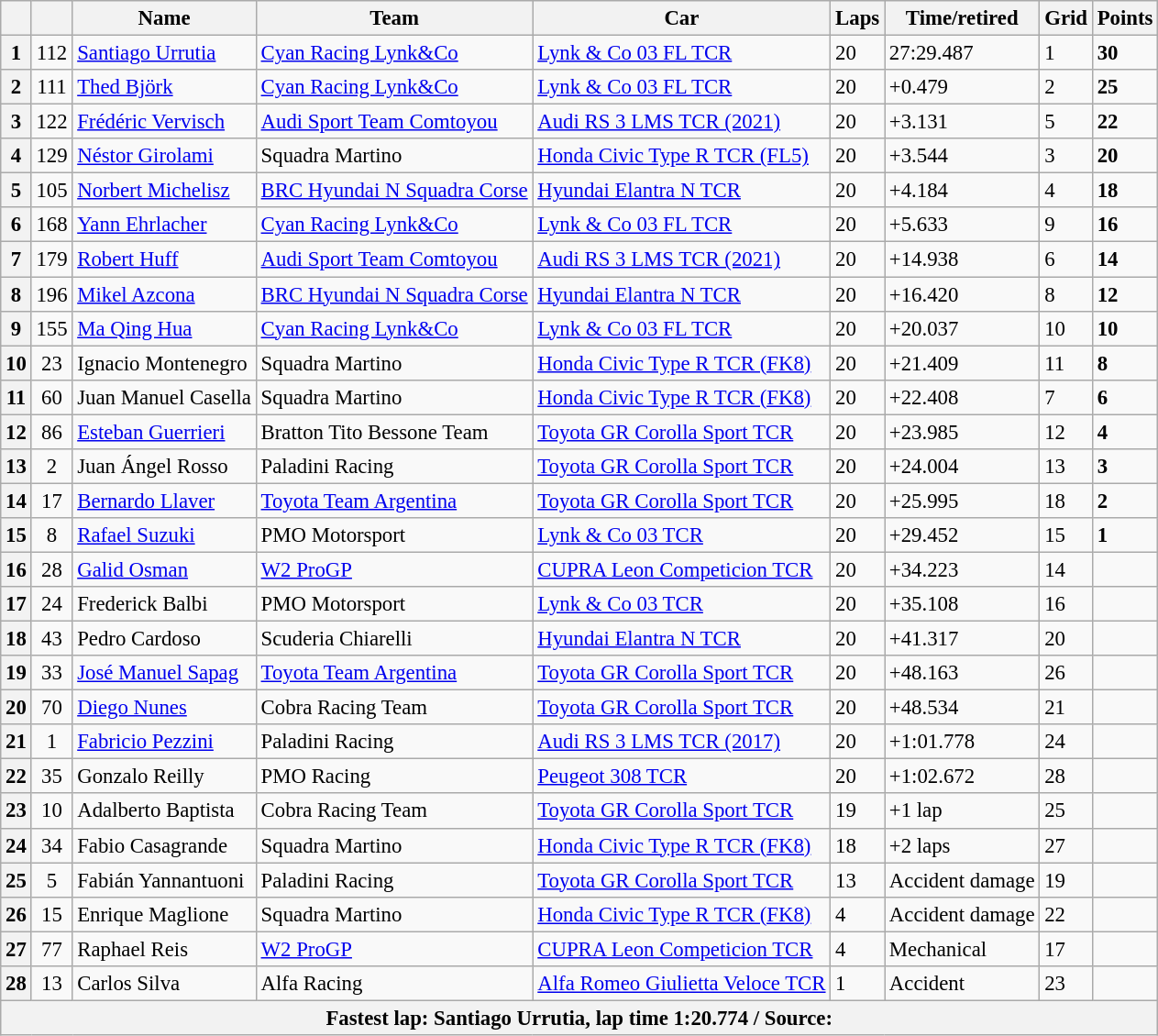<table class="wikitable sortable" style="font-size: 95%;">
<tr>
<th></th>
<th></th>
<th>Name</th>
<th>Team</th>
<th>Car</th>
<th>Laps</th>
<th>Time/retired</th>
<th>Grid</th>
<th>Points</th>
</tr>
<tr>
<th>1</th>
<td align=center>112</td>
<td> <a href='#'>Santiago Urrutia</a></td>
<td><a href='#'>Cyan Racing Lynk&Co</a></td>
<td><a href='#'>Lynk & Co 03 FL TCR</a></td>
<td>20</td>
<td>27:29.487</td>
<td>1</td>
<td><strong>30</strong></td>
</tr>
<tr>
<th>2</th>
<td align=center>111</td>
<td> <a href='#'>Thed Björk</a></td>
<td><a href='#'>Cyan Racing Lynk&Co</a></td>
<td><a href='#'>Lynk & Co 03 FL TCR</a></td>
<td>20</td>
<td>+0.479</td>
<td>2</td>
<td><strong>25</strong></td>
</tr>
<tr>
<th>3</th>
<td align=center>122</td>
<td> <a href='#'>Frédéric Vervisch</a></td>
<td><a href='#'>Audi Sport Team Comtoyou</a></td>
<td><a href='#'>Audi RS 3 LMS TCR (2021)</a></td>
<td>20</td>
<td>+3.131</td>
<td>5</td>
<td><strong>22</strong></td>
</tr>
<tr>
<th>4</th>
<td align=center>129</td>
<td> <a href='#'>Néstor Girolami</a></td>
<td>Squadra Martino</td>
<td><a href='#'>Honda Civic Type R TCR (FL5)</a></td>
<td>20</td>
<td>+3.544</td>
<td>3</td>
<td><strong>20</strong></td>
</tr>
<tr>
<th>5</th>
<td align=center>105</td>
<td> <a href='#'>Norbert Michelisz</a></td>
<td><a href='#'>BRC Hyundai N Squadra Corse</a></td>
<td><a href='#'>Hyundai Elantra N TCR</a></td>
<td>20</td>
<td>+4.184</td>
<td>4</td>
<td><strong>18</strong></td>
</tr>
<tr>
<th>6</th>
<td align=center>168</td>
<td> <a href='#'>Yann Ehrlacher</a></td>
<td><a href='#'>Cyan Racing Lynk&Co</a></td>
<td><a href='#'>Lynk & Co 03 FL TCR</a></td>
<td>20</td>
<td>+5.633</td>
<td>9</td>
<td><strong>16</strong></td>
</tr>
<tr>
<th>7</th>
<td align=center>179</td>
<td> <a href='#'>Robert Huff</a></td>
<td><a href='#'>Audi Sport Team Comtoyou</a></td>
<td><a href='#'>Audi RS 3 LMS TCR (2021)</a></td>
<td>20</td>
<td>+14.938</td>
<td>6</td>
<td><strong>14</strong></td>
</tr>
<tr>
<th>8</th>
<td align=center>196</td>
<td> <a href='#'>Mikel Azcona</a></td>
<td><a href='#'>BRC Hyundai N Squadra Corse</a></td>
<td><a href='#'>Hyundai Elantra N TCR</a></td>
<td>20</td>
<td>+16.420</td>
<td>8</td>
<td><strong>12</strong></td>
</tr>
<tr>
<th>9</th>
<td align=center>155</td>
<td> <a href='#'>Ma Qing Hua</a></td>
<td><a href='#'>Cyan Racing Lynk&Co</a></td>
<td><a href='#'>Lynk & Co 03 FL TCR</a></td>
<td>20</td>
<td>+20.037</td>
<td>10</td>
<td><strong>10</strong></td>
</tr>
<tr>
<th>10</th>
<td align=center>23</td>
<td> Ignacio Montenegro</td>
<td>Squadra Martino</td>
<td><a href='#'>Honda Civic Type R TCR (FK8)</a></td>
<td>20</td>
<td>+21.409</td>
<td>11</td>
<td><strong>8</strong></td>
</tr>
<tr>
<th>11</th>
<td align=center>60</td>
<td> Juan Manuel Casella</td>
<td>Squadra Martino</td>
<td><a href='#'>Honda Civic Type R TCR (FK8)</a></td>
<td>20</td>
<td>+22.408</td>
<td>7</td>
<td><strong>6</strong></td>
</tr>
<tr>
<th>12</th>
<td align=center>86</td>
<td> <a href='#'>Esteban Guerrieri</a></td>
<td>Bratton Tito Bessone Team</td>
<td><a href='#'>Toyota GR Corolla Sport TCR</a></td>
<td>20</td>
<td>+23.985</td>
<td>12</td>
<td><strong>4</strong></td>
</tr>
<tr>
<th>13</th>
<td align=center>2</td>
<td> Juan Ángel Rosso</td>
<td>Paladini Racing</td>
<td><a href='#'>Toyota GR Corolla Sport TCR</a></td>
<td>20</td>
<td>+24.004</td>
<td>13</td>
<td><strong>3</strong></td>
</tr>
<tr>
<th>14</th>
<td align=center>17</td>
<td> <a href='#'>Bernardo Llaver</a></td>
<td><a href='#'>Toyota Team Argentina</a></td>
<td><a href='#'>Toyota GR Corolla Sport TCR</a></td>
<td>20</td>
<td>+25.995</td>
<td>18</td>
<td><strong>2</strong></td>
</tr>
<tr>
<th>15</th>
<td align=center>8</td>
<td> <a href='#'>Rafael Suzuki</a></td>
<td>PMO Motorsport</td>
<td><a href='#'>Lynk & Co 03 TCR</a></td>
<td>20</td>
<td>+29.452</td>
<td>15</td>
<td><strong>1</strong></td>
</tr>
<tr>
<th>16</th>
<td align=center>28</td>
<td> <a href='#'>Galid Osman</a></td>
<td><a href='#'>W2 ProGP</a></td>
<td><a href='#'>CUPRA Leon Competicion TCR</a></td>
<td>20</td>
<td>+34.223</td>
<td>14</td>
<td></td>
</tr>
<tr>
<th>17</th>
<td align=center>24</td>
<td> Frederick Balbi</td>
<td>PMO Motorsport</td>
<td><a href='#'>Lynk & Co 03 TCR</a></td>
<td>20</td>
<td>+35.108</td>
<td>16</td>
<td></td>
</tr>
<tr>
<th>18</th>
<td align=center>43</td>
<td> Pedro Cardoso</td>
<td>Scuderia Chiarelli</td>
<td><a href='#'>Hyundai Elantra N TCR</a></td>
<td>20</td>
<td>+41.317</td>
<td>20</td>
<td></td>
</tr>
<tr>
<th>19</th>
<td align=center>33</td>
<td> <a href='#'>José Manuel Sapag</a></td>
<td><a href='#'>Toyota Team Argentina</a></td>
<td><a href='#'>Toyota GR Corolla Sport TCR</a></td>
<td>20</td>
<td>+48.163</td>
<td>26</td>
<td></td>
</tr>
<tr>
<th>20</th>
<td align=center>70</td>
<td> <a href='#'>Diego Nunes</a></td>
<td>Cobra Racing Team</td>
<td><a href='#'>Toyota GR Corolla Sport TCR</a></td>
<td>20</td>
<td>+48.534</td>
<td>21</td>
<td></td>
</tr>
<tr>
<th>21</th>
<td align=center>1</td>
<td> <a href='#'>Fabricio Pezzini</a></td>
<td>Paladini Racing</td>
<td><a href='#'>Audi RS 3 LMS TCR (2017)</a></td>
<td>20</td>
<td>+1:01.778</td>
<td>24</td>
<td></td>
</tr>
<tr>
<th>22</th>
<td align=center>35</td>
<td> Gonzalo Reilly</td>
<td>PMO Racing</td>
<td><a href='#'>Peugeot 308 TCR</a></td>
<td>20</td>
<td>+1:02.672</td>
<td>28</td>
<td></td>
</tr>
<tr>
<th>23</th>
<td align=center>10</td>
<td> Adalberto Baptista</td>
<td>Cobra Racing Team</td>
<td><a href='#'>Toyota GR Corolla Sport TCR</a></td>
<td>19</td>
<td>+1 lap</td>
<td>25</td>
<td></td>
</tr>
<tr>
<th>24</th>
<td align=center>34</td>
<td> Fabio Casagrande</td>
<td>Squadra Martino</td>
<td><a href='#'>Honda Civic Type R TCR (FK8)</a></td>
<td>18</td>
<td>+2 laps</td>
<td>27</td>
<td></td>
</tr>
<tr>
<th>25</th>
<td align=center>5</td>
<td> Fabián Yannantuoni</td>
<td>Paladini Racing</td>
<td><a href='#'>Toyota GR Corolla Sport TCR</a></td>
<td>13</td>
<td>Accident damage</td>
<td>19</td>
<td></td>
</tr>
<tr>
<th>26</th>
<td align=center>15</td>
<td> Enrique Maglione</td>
<td>Squadra Martino</td>
<td><a href='#'>Honda Civic Type R TCR (FK8)</a></td>
<td>4</td>
<td>Accident damage</td>
<td>22</td>
<td></td>
</tr>
<tr>
<th>27</th>
<td align=center>77</td>
<td> Raphael Reis</td>
<td><a href='#'>W2 ProGP</a></td>
<td><a href='#'>CUPRA Leon Competicion TCR</a></td>
<td>4</td>
<td>Mechanical</td>
<td>17</td>
<td></td>
</tr>
<tr>
<th>28</th>
<td align=center>13</td>
<td> Carlos Silva</td>
<td>Alfa Racing</td>
<td><a href='#'>Alfa Romeo Giulietta Veloce TCR</a></td>
<td>1</td>
<td>Accident</td>
<td>23</td>
<td></td>
</tr>
<tr>
<th colspan=9>Fastest lap: Santiago Urrutia, lap time 1:20.774 / Source:</th>
</tr>
</table>
